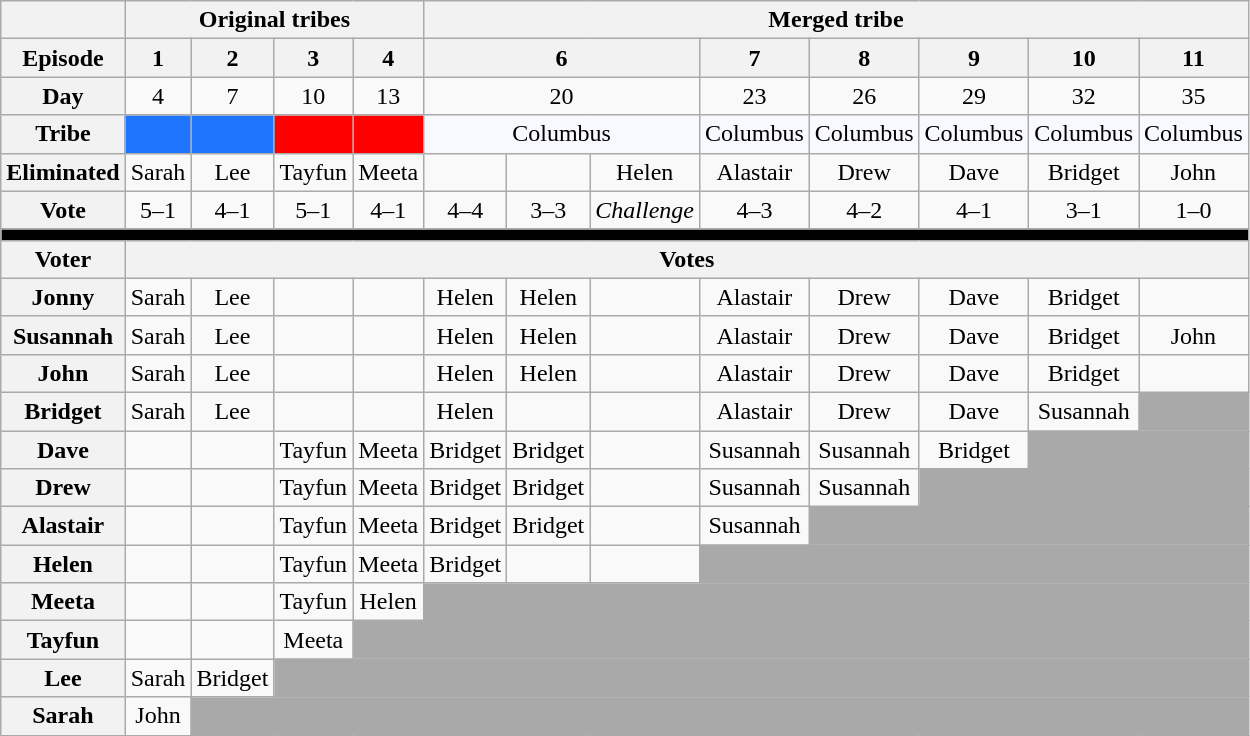<table class="wikitable nowrap" style="text-align:center;">
<tr>
<th></th>
<th colspan="4">Original tribes</th>
<th colspan="8">Merged tribe</th>
</tr>
<tr>
<th>Episode</th>
<th>1</th>
<th>2</th>
<th>3</th>
<th>4</th>
<th colspan="3">6</th>
<th>7</th>
<th>8</th>
<th>9</th>
<th>10</th>
<th>11</th>
</tr>
<tr>
<th>Day</th>
<td>4</td>
<td>7</td>
<td>10</td>
<td>13</td>
<td colspan="3">20</td>
<td>23</td>
<td>26</td>
<td>29</td>
<td>32</td>
<td>35</td>
</tr>
<tr>
<th>Tribe</th>
<td bgcolor=#1F75FE></td>
<td bgcolor=#1F75FE></td>
<td bgcolor=#ff0000></td>
<td bgcolor=#ff0000></td>
<td colspan="3" bgcolor=#F8F8FF>Columbus</td>
<td bgcolor=#F8F8FF>Columbus</td>
<td bgcolor=#F8F8FF>Columbus</td>
<td bgcolor=#F8F8FF>Columbus</td>
<td bgcolor=#F8F8FF>Columbus</td>
<td bgcolor=#F8F8FF>Columbus</td>
</tr>
<tr>
<th>Eliminated</th>
<td>Sarah</td>
<td>Lee</td>
<td>Tayfun</td>
<td>Meeta</td>
<td></td>
<td></td>
<td>Helen</td>
<td>Alastair</td>
<td>Drew</td>
<td>Dave</td>
<td>Bridget</td>
<td>John</td>
</tr>
<tr>
<th>Vote</th>
<td>5–1</td>
<td>4–1</td>
<td>5–1</td>
<td>4–1</td>
<td>4–4</td>
<td>3–3</td>
<td><em>Challenge</em></td>
<td>4–3</td>
<td>4–2</td>
<td>4–1</td>
<td>3–1</td>
<td>1–0</td>
</tr>
<tr>
<td bgcolor=black colspan="13"></td>
</tr>
<tr>
<th>Voter</th>
<th colspan="12">Votes</th>
</tr>
<tr>
<th>Jonny</th>
<td>Sarah</td>
<td>Lee</td>
<td></td>
<td></td>
<td>Helen</td>
<td>Helen</td>
<td></td>
<td>Alastair</td>
<td>Drew</td>
<td>Dave</td>
<td>Bridget</td>
<td></td>
</tr>
<tr>
<th>Susannah</th>
<td>Sarah</td>
<td>Lee</td>
<td></td>
<td></td>
<td>Helen</td>
<td>Helen</td>
<td></td>
<td>Alastair</td>
<td>Drew</td>
<td>Dave</td>
<td>Bridget</td>
<td>John</td>
</tr>
<tr>
<th>John</th>
<td>Sarah</td>
<td>Lee</td>
<td></td>
<td></td>
<td>Helen</td>
<td>Helen</td>
<td></td>
<td>Alastair</td>
<td>Drew</td>
<td>Dave</td>
<td>Bridget</td>
<td></td>
</tr>
<tr>
<th>Bridget</th>
<td>Sarah</td>
<td>Lee</td>
<td></td>
<td></td>
<td>Helen</td>
<td></td>
<td></td>
<td>Alastair</td>
<td>Drew</td>
<td>Dave</td>
<td>Susannah</td>
<td bgcolor=darkgrey></td>
</tr>
<tr>
<th>Dave</th>
<td></td>
<td></td>
<td>Tayfun</td>
<td>Meeta</td>
<td>Bridget</td>
<td>Bridget</td>
<td></td>
<td>Susannah</td>
<td>Susannah</td>
<td>Bridget</td>
<td colspan="2" bgcolor="darkgrey"></td>
</tr>
<tr>
<th>Drew</th>
<td></td>
<td></td>
<td>Tayfun</td>
<td>Meeta</td>
<td>Bridget</td>
<td>Bridget</td>
<td></td>
<td>Susannah</td>
<td>Susannah</td>
<td colspan="3" bgcolor="darkgrey"></td>
</tr>
<tr>
<th>Alastair</th>
<td></td>
<td></td>
<td>Tayfun</td>
<td>Meeta</td>
<td>Bridget</td>
<td>Bridget</td>
<td></td>
<td>Susannah</td>
<td colspan="4" bgcolor="darkgrey"></td>
</tr>
<tr>
<th>Helen</th>
<td></td>
<td></td>
<td>Tayfun</td>
<td>Meeta</td>
<td>Bridget</td>
<td></td>
<td></td>
<td colspan="5" bgcolor="darkgrey"></td>
</tr>
<tr>
<th>Meeta</th>
<td></td>
<td></td>
<td>Tayfun</td>
<td>Helen</td>
<td colspan="8" bgcolor="darkgrey"></td>
</tr>
<tr>
<th>Tayfun</th>
<td></td>
<td></td>
<td>Meeta</td>
<td colspan="9" bgcolor="darkgrey"></td>
</tr>
<tr>
<th>Lee</th>
<td>Sarah</td>
<td>Bridget</td>
<td colspan="10" bgcolor="darkgrey"></td>
</tr>
<tr>
<th>Sarah</th>
<td>John</td>
<td colspan="11" bgcolor="darkgrey"></td>
</tr>
</table>
